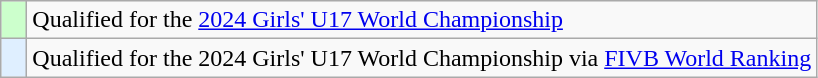<table class="wikitable" style="text-align:left">
<tr>
<td width=10px bgcolor=#ccffcc></td>
<td>Qualified for the <a href='#'>2024 Girls' U17 World Championship</a></td>
</tr>
<tr>
<td width=10px bgcolor=#dfefff></td>
<td>Qualified for the 2024 Girls' U17 World Championship via <a href='#'>FIVB World Ranking</a></td>
</tr>
</table>
